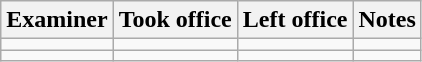<table class="wikitable sortable" style="text-align:right;">
<tr>
<th>Examiner</th>
<th>Took office</th>
<th>Left office</th>
<th>Notes</th>
</tr>
<tr>
<td align="left"></td>
<td></td>
<td></td>
<td align="left"></td>
</tr>
<tr>
<td align="left"></td>
<td></td>
<td></td>
<td align="left"></td>
</tr>
</table>
